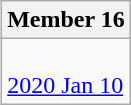<table class=wikitable align=right>
<tr>
<th>Member 16</th>
</tr>
<tr>
<td><br><a href='#'>2020 Jan 10</a></td>
</tr>
</table>
